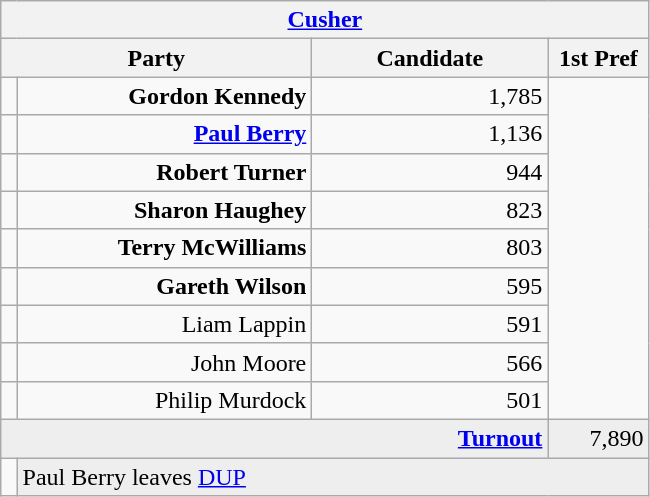<table class="wikitable">
<tr>
<th colspan="4" align="center"><a href='#'>Cusher</a></th>
</tr>
<tr>
<th colspan="2" align="center" width=200>Party</th>
<th width=150>Candidate</th>
<th width=60>1st Pref</th>
</tr>
<tr>
<td></td>
<td align="right"><strong>Gordon Kennedy</strong></td>
<td align="right">1,785</td>
</tr>
<tr>
<td></td>
<td align="right"><strong><a href='#'>Paul Berry</a></strong></td>
<td align="right">1,136</td>
</tr>
<tr>
<td></td>
<td align="right"><strong>Robert Turner</strong></td>
<td align="right">944</td>
</tr>
<tr>
<td></td>
<td align="right"><strong>Sharon Haughey</strong></td>
<td align="right">823</td>
</tr>
<tr>
<td></td>
<td align="right"><strong>Terry McWilliams</strong></td>
<td align="right">803</td>
</tr>
<tr>
<td></td>
<td align="right"><strong>Gareth Wilson</strong></td>
<td align="right">595</td>
</tr>
<tr>
<td></td>
<td align="right">Liam Lappin</td>
<td align="right">591</td>
</tr>
<tr>
<td></td>
<td align="right">John Moore</td>
<td align="right">566</td>
</tr>
<tr>
<td></td>
<td align="right">Philip Murdock</td>
<td align="right">501</td>
</tr>
<tr bgcolor="EEEEEE">
<td colspan=3 align="right"><strong><a href='#'>Turnout</a></strong></td>
<td align="right">7,890</td>
</tr>
<tr>
<td bgcolor=></td>
<td colspan=3 bgcolor="EEEEEE">Paul Berry leaves <a href='#'>DUP</a></td>
</tr>
</table>
